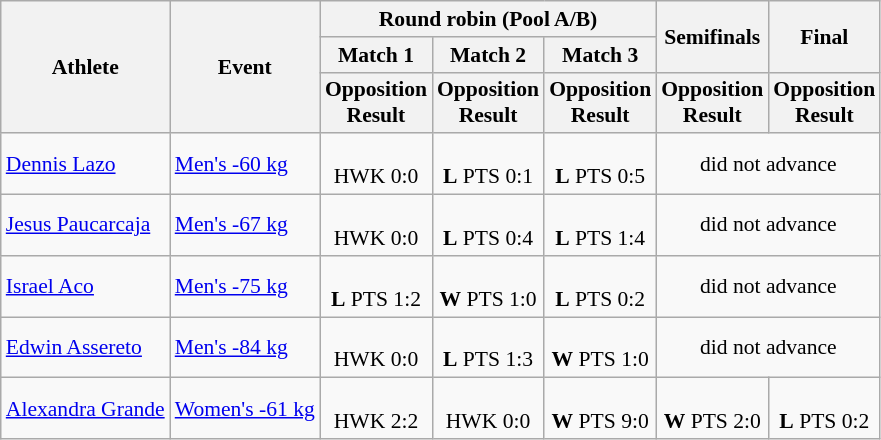<table class="wikitable" border="1" style="font-size:90%">
<tr>
<th rowspan=3>Athlete</th>
<th rowspan=3>Event</th>
<th colspan=3>Round robin (Pool A/B)</th>
<th rowspan=2>Semifinals</th>
<th rowspan=2>Final</th>
</tr>
<tr>
<th>Match 1</th>
<th>Match 2</th>
<th>Match 3</th>
</tr>
<tr>
<th>Opposition<br>Result</th>
<th>Opposition<br>Result</th>
<th>Opposition<br>Result</th>
<th>Opposition<br>Result</th>
<th>Opposition<br>Result</th>
</tr>
<tr>
<td><a href='#'>Dennis Lazo</a></td>
<td><a href='#'>Men's -60 kg</a></td>
<td align=center><br>HWK 0:0</td>
<td align=center><br><strong>L</strong> PTS 0:1</td>
<td align=center><br><strong>L</strong> PTS 0:5</td>
<td align="center" colspan="7">did not advance</td>
</tr>
<tr>
<td><a href='#'>Jesus Paucarcaja</a></td>
<td><a href='#'>Men's -67 kg</a></td>
<td align=center><br>HWK 0:0</td>
<td align=center><br><strong>L</strong> PTS 0:4</td>
<td align=center><br><strong>L</strong> PTS 1:4</td>
<td align="center" colspan="7">did not advance</td>
</tr>
<tr>
<td><a href='#'>Israel Aco</a></td>
<td><a href='#'>Men's -75 kg</a></td>
<td align=center><br><strong>L</strong> PTS 1:2</td>
<td align=center><br><strong>W</strong> PTS 1:0</td>
<td align=center><br><strong>L</strong> PTS 0:2</td>
<td align="center" colspan="7">did not advance</td>
</tr>
<tr>
<td><a href='#'>Edwin Assereto</a></td>
<td><a href='#'>Men's -84 kg</a></td>
<td align=center><br>HWK 0:0</td>
<td align=center><br><strong>L</strong> PTS 1:3</td>
<td align=center><br><strong>W</strong> PTS 1:0</td>
<td align="center" colspan="7">did not advance</td>
</tr>
<tr>
<td><a href='#'>Alexandra Grande</a></td>
<td><a href='#'>Women's -61 kg</a></td>
<td align=center><br>HWK 2:2</td>
<td align=center><br>HWK 0:0</td>
<td align=center><br><strong>W</strong> PTS 9:0</td>
<td align=center><br><strong>W</strong> PTS 2:0</td>
<td align=center><br><strong>L</strong> PTS 0:2<br></td>
</tr>
</table>
